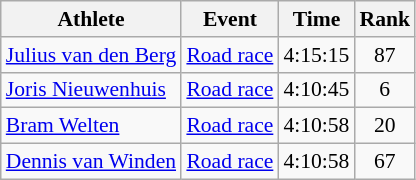<table class="wikitable" style="text-align:center; font-size:90%">
<tr>
<th>Athlete</th>
<th>Event</th>
<th>Time</th>
<th>Rank</th>
</tr>
<tr>
<td align=left><a href='#'>Julius van den Berg</a></td>
<td align=left><a href='#'>Road race</a></td>
<td>4:15:15</td>
<td>87</td>
</tr>
<tr>
<td align=left><a href='#'>Joris Nieuwenhuis</a></td>
<td align=left><a href='#'>Road race</a></td>
<td>4:10:45</td>
<td>6</td>
</tr>
<tr>
<td align=left><a href='#'>Bram Welten</a></td>
<td align=left><a href='#'>Road race</a></td>
<td>4:10:58</td>
<td>20</td>
</tr>
<tr>
<td align=left><a href='#'>Dennis van Winden</a></td>
<td align=left><a href='#'>Road race</a></td>
<td>4:10:58</td>
<td>67</td>
</tr>
</table>
